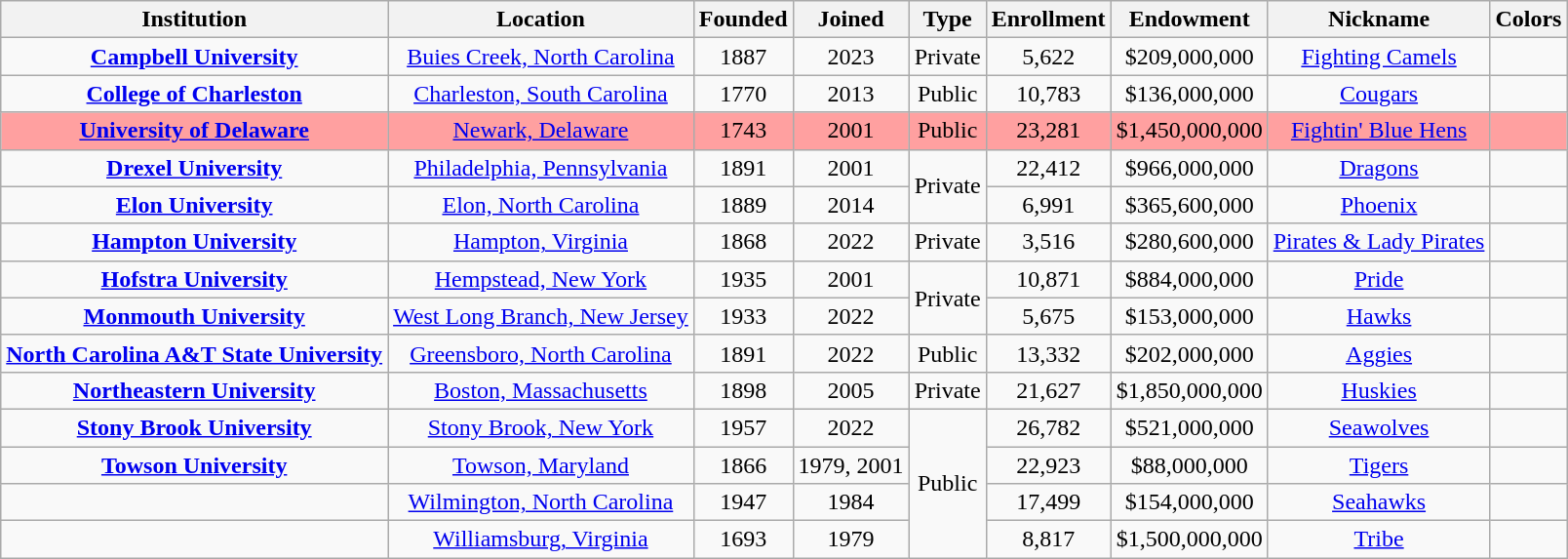<table class="wikitable sortable"  style="text-align:center;">
<tr>
<th>Institution</th>
<th>Location</th>
<th>Founded</th>
<th>Joined</th>
<th>Type</th>
<th>Enrollment</th>
<th>Endowment</th>
<th>Nickname</th>
<th class="unsortable">Colors</th>
</tr>
<tr>
<td><strong><a href='#'>Campbell University</a></strong></td>
<td><a href='#'>Buies Creek, North Carolina</a></td>
<td>1887</td>
<td>2023</td>
<td>Private</td>
<td>5,622</td>
<td>$209,000,000</td>
<td><a href='#'>Fighting Camels</a></td>
<td></td>
</tr>
<tr>
<td><strong><a href='#'>College of Charleston</a></strong></td>
<td><a href='#'>Charleston, South Carolina</a></td>
<td>1770</td>
<td>2013</td>
<td>Public</td>
<td>10,783</td>
<td>$136,000,000</td>
<td><a href='#'>Cougars</a></td>
<td></td>
</tr>
<tr bgcolor=#ffa0a0>
<td><strong><a href='#'>University of Delaware</a></strong></td>
<td><a href='#'>Newark, Delaware</a></td>
<td>1743</td>
<td>2001</td>
<td>Public</td>
<td>23,281</td>
<td>$1,450,000,000</td>
<td><a href='#'>Fightin' Blue Hens</a></td>
<td></td>
</tr>
<tr>
<td><strong><a href='#'>Drexel University</a></strong></td>
<td><a href='#'>Philadelphia, Pennsylvania</a></td>
<td>1891</td>
<td>2001</td>
<td rowspan="2">Private</td>
<td>22,412</td>
<td>$966,000,000</td>
<td><a href='#'>Dragons</a></td>
<td></td>
</tr>
<tr>
<td><strong><a href='#'>Elon University</a></strong></td>
<td><a href='#'>Elon, North Carolina</a></td>
<td>1889</td>
<td>2014</td>
<td>6,991</td>
<td>$365,600,000</td>
<td><a href='#'>Phoenix</a></td>
<td></td>
</tr>
<tr>
<td><strong><a href='#'>Hampton University</a></strong></td>
<td><a href='#'>Hampton, Virginia</a></td>
<td>1868</td>
<td>2022</td>
<td>Private<br></td>
<td>3,516</td>
<td>$280,600,000</td>
<td><a href='#'>Pirates & Lady Pirates</a></td>
<td></td>
</tr>
<tr>
<td><strong><a href='#'>Hofstra University</a></strong></td>
<td><a href='#'>Hempstead, New York</a></td>
<td>1935</td>
<td>2001</td>
<td rowspan="2">Private</td>
<td>10,871</td>
<td>$884,000,000</td>
<td><a href='#'>Pride</a></td>
<td></td>
</tr>
<tr>
<td><strong><a href='#'>Monmouth University</a></strong></td>
<td><a href='#'>West Long Branch, New Jersey</a></td>
<td>1933</td>
<td>2022</td>
<td>5,675</td>
<td>$153,000,000</td>
<td><a href='#'>Hawks</a></td>
<td></td>
</tr>
<tr>
<td><strong><a href='#'>North Carolina A&T State University</a></strong></td>
<td><a href='#'>Greensboro, North Carolina</a></td>
<td>1891</td>
<td>2022</td>
<td>Public<br></td>
<td>13,332</td>
<td>$202,000,000</td>
<td><a href='#'>Aggies</a></td>
<td></td>
</tr>
<tr>
<td><strong><a href='#'>Northeastern University</a></strong></td>
<td><a href='#'>Boston, Massachusetts</a></td>
<td>1898</td>
<td>2005</td>
<td>Private</td>
<td>21,627</td>
<td>$1,850,000,000</td>
<td><a href='#'>Huskies</a></td>
<td></td>
</tr>
<tr>
<td><strong><a href='#'>Stony Brook University</a></strong></td>
<td><a href='#'>Stony Brook, New York</a></td>
<td>1957</td>
<td>2022</td>
<td rowspan="4">Public</td>
<td>26,782</td>
<td>$521,000,000</td>
<td><a href='#'>Seawolves</a></td>
<td></td>
</tr>
<tr>
<td><strong><a href='#'>Towson University</a></strong></td>
<td><a href='#'>Towson, Maryland</a></td>
<td>1866</td>
<td data-sort-value=2001>1979, 2001</td>
<td>22,923</td>
<td>$88,000,000</td>
<td><a href='#'>Tigers</a></td>
<td></td>
</tr>
<tr>
<td></td>
<td><a href='#'>Wilmington, North Carolina</a></td>
<td>1947</td>
<td>1984</td>
<td>17,499</td>
<td>$154,000,000</td>
<td><a href='#'>Seahawks</a></td>
<td></td>
</tr>
<tr>
<td></td>
<td><a href='#'>Williamsburg, Virginia</a></td>
<td>1693</td>
<td>1979</td>
<td>8,817</td>
<td>$1,500,000,000</td>
<td><a href='#'>Tribe</a></td>
<td></td>
</tr>
</table>
